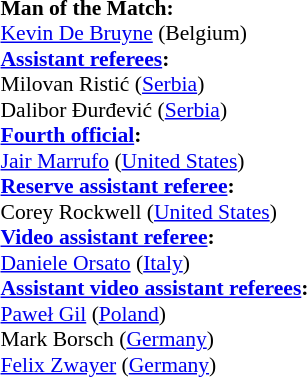<table style="width:100%; font-size:90%;">
<tr>
<td><br><strong>Man of the Match:</strong>
<br><a href='#'>Kevin De Bruyne</a> (Belgium)<br><strong><a href='#'>Assistant referees</a>:</strong>
<br>Milovan Ristić (<a href='#'>Serbia</a>)
<br>Dalibor Đurđević (<a href='#'>Serbia</a>)
<br><strong><a href='#'>Fourth official</a>:</strong>
<br><a href='#'>Jair Marrufo</a> (<a href='#'>United States</a>)
<br><strong><a href='#'>Reserve assistant referee</a>:</strong>
<br>Corey Rockwell (<a href='#'>United States</a>)
<br><strong><a href='#'>Video assistant referee</a>:</strong>
<br><a href='#'>Daniele Orsato</a> (<a href='#'>Italy</a>)
<br><strong><a href='#'>Assistant video assistant referees</a>:</strong>
<br><a href='#'>Paweł Gil</a> (<a href='#'>Poland</a>)
<br>Mark Borsch (<a href='#'>Germany</a>)
<br><a href='#'>Felix Zwayer</a> (<a href='#'>Germany</a>)</td>
</tr>
</table>
